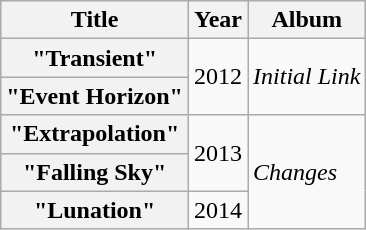<table class="wikitable plainrowheaders">
<tr>
<th scope="col">Title</th>
<th scope="col">Year</th>
<th scope="col">Album</th>
</tr>
<tr>
<th scope="row">"Transient"</th>
<td rowspan="2">2012</td>
<td rowspan="2"><em>Initial Link</em></td>
</tr>
<tr>
<th scope="row">"Event Horizon"</th>
</tr>
<tr>
<th scope="row">"Extrapolation"</th>
<td rowspan="2">2013</td>
<td rowspan="3"><em>Changes</em></td>
</tr>
<tr>
<th scope="row">"Falling Sky"</th>
</tr>
<tr>
<th scope="row">"Lunation"</th>
<td>2014</td>
</tr>
</table>
